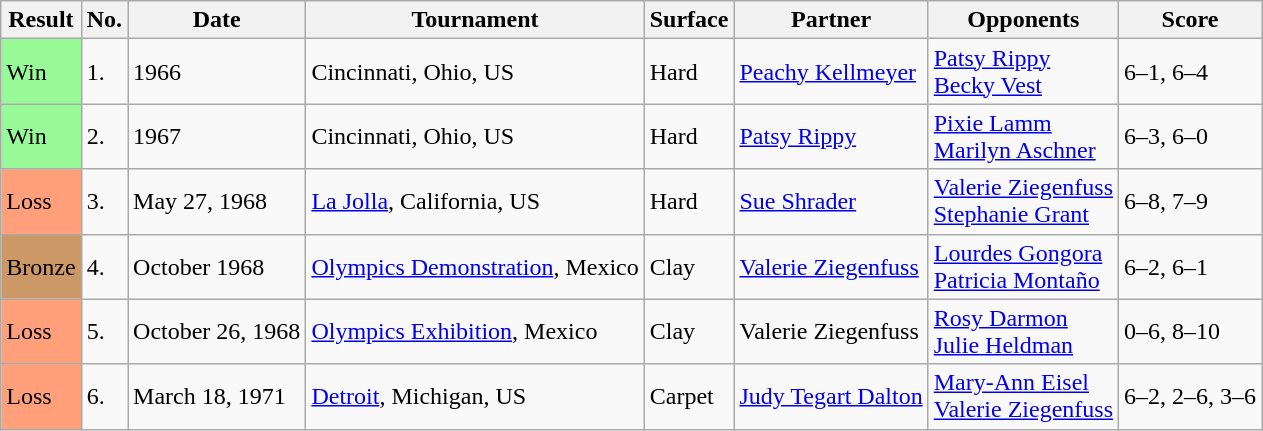<table class="wikitable">
<tr>
<th>Result</th>
<th>No.</th>
<th>Date</th>
<th>Tournament</th>
<th>Surface</th>
<th>Partner</th>
<th>Opponents</th>
<th>Score</th>
</tr>
<tr bgcolor=>
<td style="background:#98fb98;">Win</td>
<td>1.</td>
<td>1966</td>
<td>Cincinnati, Ohio, US</td>
<td>Hard</td>
<td> <a href='#'>Peachy Kellmeyer</a></td>
<td> <a href='#'>Patsy Rippy</a> <br>  <a href='#'>Becky Vest</a></td>
<td>6–1, 6–4</td>
</tr>
<tr>
<td style="background:#98fb98;">Win</td>
<td>2.</td>
<td>1967</td>
<td>Cincinnati, Ohio, US</td>
<td>Hard</td>
<td> <a href='#'>Patsy Rippy</a></td>
<td> <a href='#'>Pixie Lamm</a> <br>  <a href='#'>Marilyn Aschner</a></td>
<td>6–3, 6–0</td>
</tr>
<tr>
<td style="background:#ffa07a;">Loss</td>
<td>3.</td>
<td>May 27, 1968</td>
<td><a href='#'>La Jolla</a>, California, US</td>
<td>Hard</td>
<td> <a href='#'>Sue Shrader</a></td>
<td> <a href='#'>Valerie Ziegenfuss</a> <br>  <a href='#'>Stephanie Grant</a></td>
<td>6–8, 7–9</td>
</tr>
<tr>
<td style="background:#c96;">Bronze</td>
<td>4.</td>
<td>October 1968</td>
<td><a href='#'>Olympics Demonstration</a>, Mexico</td>
<td>Clay</td>
<td> <a href='#'>Valerie Ziegenfuss</a></td>
<td> <a href='#'>Lourdes Gongora</a> <br>  <a href='#'>Patricia Montaño</a></td>
<td>6–2, 6–1</td>
</tr>
<tr>
<td style="background:#ffa07a;">Loss</td>
<td>5.</td>
<td>October 26, 1968</td>
<td><a href='#'>Olympics Exhibition</a>, Mexico</td>
<td>Clay</td>
<td> Valerie Ziegenfuss</td>
<td> <a href='#'>Rosy Darmon</a> <br>  <a href='#'>Julie Heldman</a></td>
<td>0–6, 8–10</td>
</tr>
<tr>
<td style="background:#ffa07a;">Loss</td>
<td>6.</td>
<td>March 18, 1971</td>
<td><a href='#'>Detroit</a>, Michigan, US</td>
<td>Carpet</td>
<td> <a href='#'>Judy Tegart Dalton</a></td>
<td> <a href='#'>Mary-Ann Eisel</a> <br>  <a href='#'>Valerie Ziegenfuss</a></td>
<td>6–2, 2–6, 3–6</td>
</tr>
</table>
